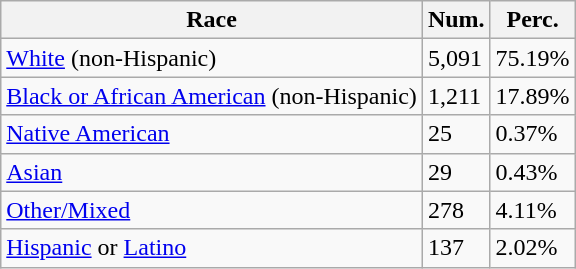<table class="wikitable">
<tr>
<th>Race</th>
<th>Num.</th>
<th>Perc.</th>
</tr>
<tr>
<td><a href='#'>White</a> (non-Hispanic)</td>
<td>5,091</td>
<td>75.19%</td>
</tr>
<tr>
<td><a href='#'>Black or African American</a> (non-Hispanic)</td>
<td>1,211</td>
<td>17.89%</td>
</tr>
<tr>
<td><a href='#'>Native American</a></td>
<td>25</td>
<td>0.37%</td>
</tr>
<tr>
<td><a href='#'>Asian</a></td>
<td>29</td>
<td>0.43%</td>
</tr>
<tr>
<td><a href='#'>Other/Mixed</a></td>
<td>278</td>
<td>4.11%</td>
</tr>
<tr>
<td><a href='#'>Hispanic</a> or <a href='#'>Latino</a></td>
<td>137</td>
<td>2.02%</td>
</tr>
</table>
